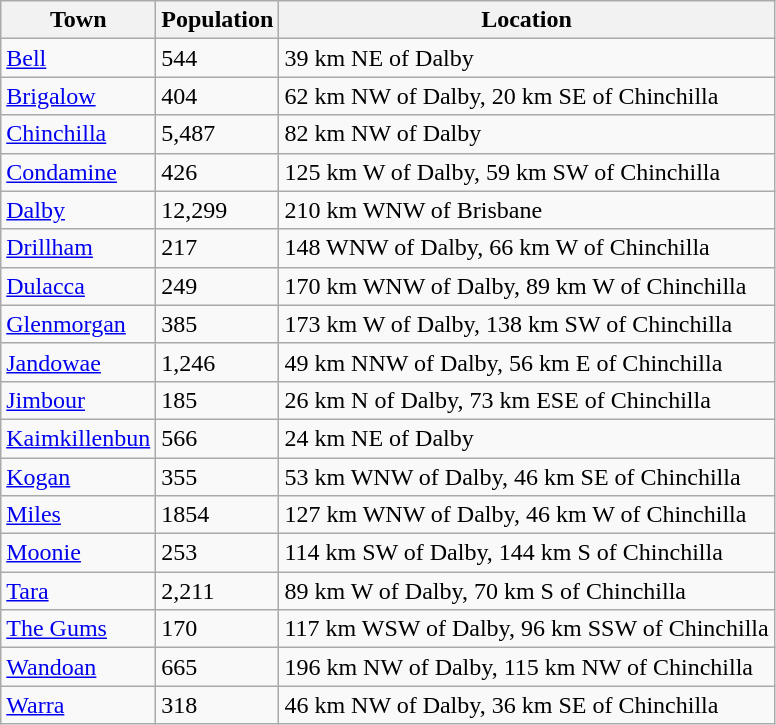<table class="wikitable">
<tr>
<th>Town</th>
<th>Population</th>
<th>Location</th>
</tr>
<tr>
<td><a href='#'>Bell</a></td>
<td>544</td>
<td>39 km NE of Dalby</td>
</tr>
<tr>
<td><a href='#'>Brigalow</a></td>
<td>404</td>
<td>62 km NW of Dalby, 20 km SE of Chinchilla</td>
</tr>
<tr>
<td><a href='#'>Chinchilla</a></td>
<td>5,487</td>
<td>82 km NW of Dalby</td>
</tr>
<tr>
<td><a href='#'>Condamine</a></td>
<td>426</td>
<td>125 km W of Dalby, 59 km SW of Chinchilla</td>
</tr>
<tr>
<td><a href='#'>Dalby</a></td>
<td>12,299</td>
<td>210 km WNW of Brisbane</td>
</tr>
<tr>
<td><a href='#'>Drillham</a></td>
<td>217</td>
<td>148 WNW of Dalby, 66 km W of Chinchilla</td>
</tr>
<tr>
<td><a href='#'>Dulacca</a></td>
<td>249</td>
<td>170 km WNW of Dalby, 89 km W of Chinchilla</td>
</tr>
<tr>
<td><a href='#'>Glenmorgan</a></td>
<td>385</td>
<td>173 km W of Dalby, 138 km SW of Chinchilla</td>
</tr>
<tr>
<td><a href='#'>Jandowae</a></td>
<td>1,246</td>
<td>49 km NNW of Dalby, 56 km E of Chinchilla</td>
</tr>
<tr>
<td><a href='#'>Jimbour</a></td>
<td>185</td>
<td>26 km N of Dalby, 73 km ESE of Chinchilla</td>
</tr>
<tr>
<td><a href='#'>Kaimkillenbun</a></td>
<td>566</td>
<td>24 km NE of Dalby</td>
</tr>
<tr>
<td><a href='#'>Kogan</a></td>
<td>355</td>
<td>53 km WNW of Dalby, 46 km SE of Chinchilla</td>
</tr>
<tr>
<td><a href='#'>Miles</a></td>
<td>1854</td>
<td>127 km WNW of Dalby, 46 km W of Chinchilla</td>
</tr>
<tr>
<td><a href='#'>Moonie</a></td>
<td>253</td>
<td>114 km SW of Dalby, 144 km S of Chinchilla</td>
</tr>
<tr>
<td><a href='#'>Tara</a></td>
<td>2,211</td>
<td>89 km W of Dalby, 70 km S of Chinchilla</td>
</tr>
<tr>
<td><a href='#'>The Gums</a></td>
<td>170</td>
<td>117 km WSW of Dalby, 96 km SSW of Chinchilla</td>
</tr>
<tr>
<td><a href='#'>Wandoan</a></td>
<td>665</td>
<td>196 km NW of Dalby, 115 km NW of Chinchilla</td>
</tr>
<tr>
<td><a href='#'>Warra</a></td>
<td>318</td>
<td>46 km NW of Dalby, 36 km SE of Chinchilla</td>
</tr>
</table>
